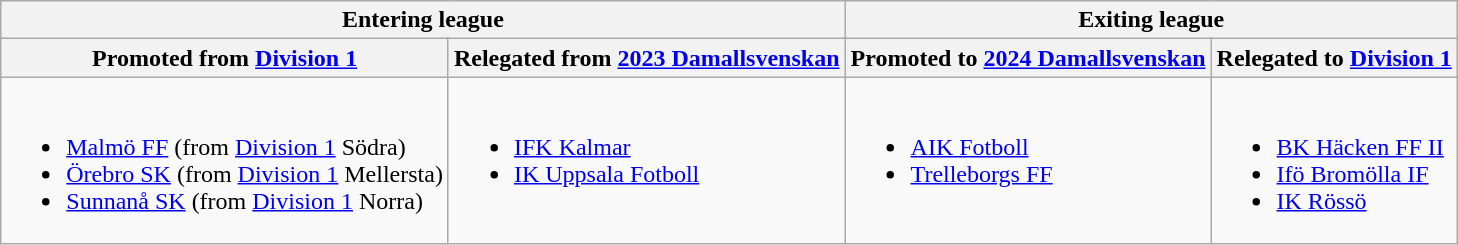<table class="wikitable">
<tr>
<th colspan="2">Entering league</th>
<th colspan="2">Exiting league</th>
</tr>
<tr>
<th>Promoted from <a href='#'>Division 1</a></th>
<th>Relegated from <a href='#'>2023 Damallsvenskan</a></th>
<th>Promoted to <a href='#'>2024 Damallsvenskan</a></th>
<th>Relegated to <a href='#'>Division 1</a></th>
</tr>
<tr style="vertical-align:top;">
<td><br><ul><li><a href='#'>Malmö FF</a> (from <a href='#'>Division 1</a> Södra)</li><li><a href='#'>Örebro SK</a> (from <a href='#'>Division 1</a> Mellersta)</li><li><a href='#'>Sunnanå SK</a> (from <a href='#'>Division 1</a> Norra)</li></ul></td>
<td><br><ul><li><a href='#'>IFK Kalmar</a></li><li><a href='#'>IK Uppsala Fotboll</a></li></ul></td>
<td><br><ul><li><a href='#'>AIK Fotboll</a></li><li><a href='#'>Trelleborgs FF</a></li></ul></td>
<td><br><ul><li><a href='#'>BK Häcken FF II</a></li><li><a href='#'>Ifö Bromölla IF</a></li><li><a href='#'>IK Rössö</a></li></ul></td>
</tr>
</table>
